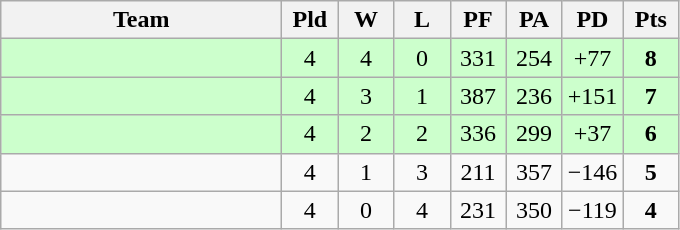<table class=wikitable style="text-align:center">
<tr>
<th width=180>Team</th>
<th width=30>Pld</th>
<th width=30>W</th>
<th width=30>L</th>
<th width=30>PF</th>
<th width=30>PA</th>
<th width=30>PD</th>
<th width=30>Pts</th>
</tr>
<tr align=center bgcolor="#ccffcc">
<td align=left></td>
<td>4</td>
<td>4</td>
<td>0</td>
<td>331</td>
<td>254</td>
<td>+77</td>
<td><strong>8</strong></td>
</tr>
<tr align=center bgcolor="#ccffcc">
<td align=left></td>
<td>4</td>
<td>3</td>
<td>1</td>
<td>387</td>
<td>236</td>
<td>+151</td>
<td><strong>7</strong></td>
</tr>
<tr align=center bgcolor="#ccffcc">
<td align=left></td>
<td>4</td>
<td>2</td>
<td>2</td>
<td>336</td>
<td>299</td>
<td>+37</td>
<td><strong>6</strong></td>
</tr>
<tr align=center>
<td align=left></td>
<td>4</td>
<td>1</td>
<td>3</td>
<td>211</td>
<td>357</td>
<td>−146</td>
<td><strong>5</strong></td>
</tr>
<tr align=center>
<td align=left></td>
<td>4</td>
<td>0</td>
<td>4</td>
<td>231</td>
<td>350</td>
<td>−119</td>
<td><strong>4</strong></td>
</tr>
</table>
